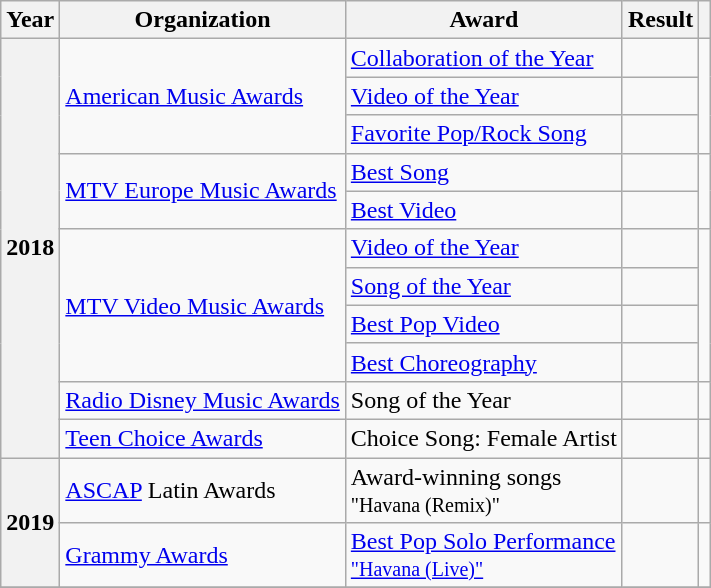<table class="wikitable plainrowheaders">
<tr>
<th>Year</th>
<th>Organization</th>
<th>Award</th>
<th>Result</th>
<th></th>
</tr>
<tr>
<th scope="row" rowspan="11">2018</th>
<td rowspan="3"><a href='#'>American Music Awards</a></td>
<td><a href='#'>Collaboration of the Year</a></td>
<td></td>
<td rowspan="3"></td>
</tr>
<tr>
<td><a href='#'>Video of the Year</a></td>
<td></td>
</tr>
<tr>
<td><a href='#'>Favorite Pop/Rock Song</a></td>
<td></td>
</tr>
<tr>
<td rowspan="2"><a href='#'>MTV Europe Music Awards</a></td>
<td><a href='#'>Best Song</a></td>
<td></td>
<td rowspan="2"></td>
</tr>
<tr>
<td><a href='#'>Best Video</a></td>
<td></td>
</tr>
<tr>
<td rowspan="4"><a href='#'>MTV Video Music Awards</a></td>
<td><a href='#'>Video of the Year</a></td>
<td></td>
<td rowspan="4"></td>
</tr>
<tr>
<td><a href='#'>Song of the Year</a></td>
<td></td>
</tr>
<tr>
<td><a href='#'>Best Pop Video</a></td>
<td></td>
</tr>
<tr>
<td><a href='#'>Best Choreography</a></td>
<td></td>
</tr>
<tr>
<td><a href='#'>Radio Disney Music Awards</a></td>
<td>Song of the Year</td>
<td></td>
<td></td>
</tr>
<tr>
<td><a href='#'>Teen Choice Awards</a></td>
<td>Choice Song: Female Artist</td>
<td></td>
<td></td>
</tr>
<tr>
<th scope="row" rowspan="2">2019</th>
<td><a href='#'>ASCAP</a> Latin Awards</td>
<td>Award-winning songs<br><small>"Havana (Remix)"</small></td>
<td></td>
<td></td>
</tr>
<tr>
<td><a href='#'>Grammy Awards</a></td>
<td><a href='#'>Best Pop Solo Performance</a><br><small><a href='#'>"Havana (Live)"</a></small></td>
<td></td>
<td></td>
</tr>
<tr>
</tr>
</table>
